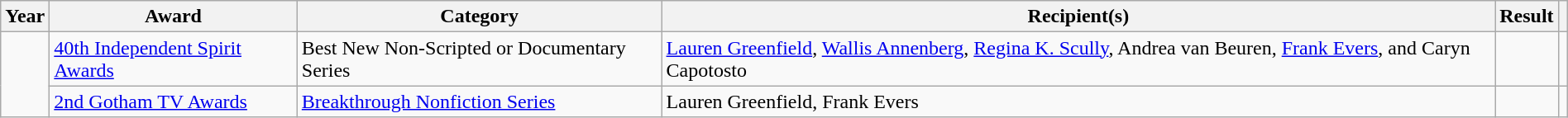<table class="wikitable sortable plainrowheaders" style="width: 100%;">
<tr>
<th scope="col">Year</th>
<th scope="col">Award</th>
<th scope="col">Category</th>
<th scope="col">Recipient(s)</th>
<th scope="col">Result</th>
<th scope="col" class="unsortable"></th>
</tr>
<tr>
<td rowspan="2"></td>
<td><a href='#'>40th Independent Spirit Awards</a></td>
<td>Best New Non-Scripted or Documentary Series</td>
<td><a href='#'>Lauren Greenfield</a>, <a href='#'>Wallis Annenberg</a>, <a href='#'>Regina K. Scully</a>, Andrea van Beuren, <a href='#'>Frank Evers</a>, and Caryn Capotosto</td>
<td></td>
<td align="center" rowspan="1"></td>
</tr>
<tr>
<td><a href='#'>2nd Gotham TV Awards</a></td>
<td><a href='#'>Breakthrough Nonfiction Series</a></td>
<td>Lauren Greenfield, Frank Evers</td>
<td></td>
<td align="center" rowspan="1"></td>
</tr>
</table>
